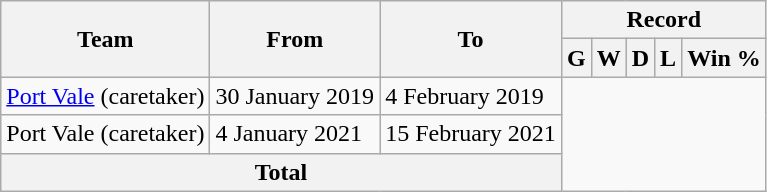<table class="wikitable" style="text-align: center">
<tr>
<th rowspan="2">Team</th>
<th rowspan="2">From</th>
<th rowspan="2">To</th>
<th colspan="5">Record</th>
</tr>
<tr>
<th>G</th>
<th>W</th>
<th>D</th>
<th>L</th>
<th>Win %</th>
</tr>
<tr>
<td align=left><a href='#'>Port Vale</a> (caretaker)</td>
<td align=left>30 January 2019</td>
<td align=left>4 February 2019<br></td>
</tr>
<tr>
<td align=left>Port Vale (caretaker)</td>
<td align=left>4 January 2021</td>
<td align=left>15 February 2021<br></td>
</tr>
<tr>
<th colspan=3>Total<br></th>
</tr>
</table>
